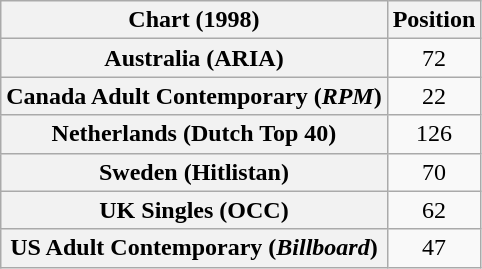<table class="wikitable sortable plainrowheaders" style="text-align:center">
<tr>
<th scope="col">Chart (1998)</th>
<th scope="col">Position</th>
</tr>
<tr>
<th scope="row">Australia (ARIA)</th>
<td>72</td>
</tr>
<tr>
<th scope="row">Canada Adult Contemporary (<em>RPM</em>)</th>
<td>22</td>
</tr>
<tr>
<th scope="row">Netherlands (Dutch Top 40)</th>
<td>126</td>
</tr>
<tr>
<th scope="row">Sweden (Hitlistan)</th>
<td>70</td>
</tr>
<tr>
<th scope="row">UK Singles (OCC)</th>
<td>62</td>
</tr>
<tr>
<th scope="row">US Adult Contemporary (<em>Billboard</em>)</th>
<td>47</td>
</tr>
</table>
